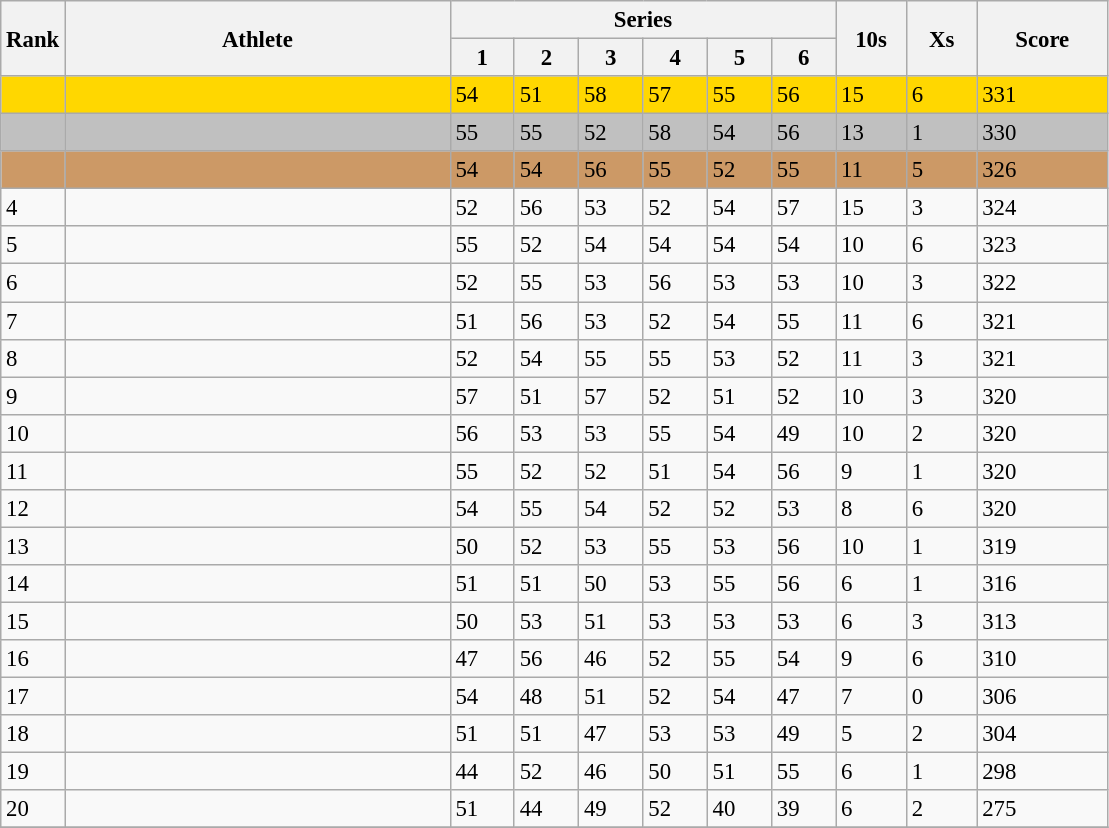<table class="wikitable" style="font-size:95%" style="width:35em;" style="text-align:center">
<tr>
<th rowspan=2>Rank</th>
<th rowspan=2 width=250>Athlete</th>
<th colspan=6 width=250>Series</th>
<th rowspan=2 width=40>10s</th>
<th rowspan=2 width=40>Xs</th>
<th rowspan=2 width=80>Score</th>
</tr>
<tr>
<th>1</th>
<th>2</th>
<th>3</th>
<th>4</th>
<th>5</th>
<th>6</th>
</tr>
<tr bgcolor=gold>
<td></td>
<td align=left></td>
<td>54</td>
<td>51</td>
<td>58</td>
<td>57</td>
<td>55</td>
<td>56</td>
<td>15</td>
<td>6</td>
<td>331</td>
</tr>
<tr bgcolor=silver>
<td></td>
<td align=left></td>
<td>55</td>
<td>55</td>
<td>52</td>
<td>58</td>
<td>54</td>
<td>56</td>
<td>13</td>
<td>1</td>
<td>330</td>
</tr>
<tr bgcolor=cc9966>
<td></td>
<td align=left></td>
<td>54</td>
<td>54</td>
<td>56</td>
<td>55</td>
<td>52</td>
<td>55</td>
<td>11</td>
<td>5</td>
<td>326</td>
</tr>
<tr>
<td>4</td>
<td align=left></td>
<td>52</td>
<td>56</td>
<td>53</td>
<td>52</td>
<td>54</td>
<td>57</td>
<td>15</td>
<td>3</td>
<td>324</td>
</tr>
<tr>
<td>5</td>
<td align=left></td>
<td>55</td>
<td>52</td>
<td>54</td>
<td>54</td>
<td>54</td>
<td>54</td>
<td>10</td>
<td>6</td>
<td>323</td>
</tr>
<tr>
<td>6</td>
<td align=left></td>
<td>52</td>
<td>55</td>
<td>53</td>
<td>56</td>
<td>53</td>
<td>53</td>
<td>10</td>
<td>3</td>
<td>322</td>
</tr>
<tr>
<td>7</td>
<td align=left></td>
<td>51</td>
<td>56</td>
<td>53</td>
<td>52</td>
<td>54</td>
<td>55</td>
<td>11</td>
<td>6</td>
<td>321</td>
</tr>
<tr>
<td>8</td>
<td align=left></td>
<td>52</td>
<td>54</td>
<td>55</td>
<td>55</td>
<td>53</td>
<td>52</td>
<td>11</td>
<td>3</td>
<td>321</td>
</tr>
<tr>
<td>9</td>
<td align=left></td>
<td>57</td>
<td>51</td>
<td>57</td>
<td>52</td>
<td>51</td>
<td>52</td>
<td>10</td>
<td>3</td>
<td>320</td>
</tr>
<tr>
<td>10</td>
<td align=left></td>
<td>56</td>
<td>53</td>
<td>53</td>
<td>55</td>
<td>54</td>
<td>49</td>
<td>10</td>
<td>2</td>
<td>320</td>
</tr>
<tr>
<td>11</td>
<td align=left></td>
<td>55</td>
<td>52</td>
<td>52</td>
<td>51</td>
<td>54</td>
<td>56</td>
<td>9</td>
<td>1</td>
<td>320</td>
</tr>
<tr>
<td>12</td>
<td align=left></td>
<td>54</td>
<td>55</td>
<td>54</td>
<td>52</td>
<td>52</td>
<td>53</td>
<td>8</td>
<td>6</td>
<td>320</td>
</tr>
<tr>
<td>13</td>
<td align=left></td>
<td>50</td>
<td>52</td>
<td>53</td>
<td>55</td>
<td>53</td>
<td>56</td>
<td>10</td>
<td>1</td>
<td>319</td>
</tr>
<tr>
<td>14</td>
<td align=left></td>
<td>51</td>
<td>51</td>
<td>50</td>
<td>53</td>
<td>55</td>
<td>56</td>
<td>6</td>
<td>1</td>
<td>316</td>
</tr>
<tr>
<td>15</td>
<td align=left></td>
<td>50</td>
<td>53</td>
<td>51</td>
<td>53</td>
<td>53</td>
<td>53</td>
<td>6</td>
<td>3</td>
<td>313</td>
</tr>
<tr>
<td>16</td>
<td align=left></td>
<td>47</td>
<td>56</td>
<td>46</td>
<td>52</td>
<td>55</td>
<td>54</td>
<td>9</td>
<td>6</td>
<td>310</td>
</tr>
<tr>
<td>17</td>
<td align=left></td>
<td>54</td>
<td>48</td>
<td>51</td>
<td>52</td>
<td>54</td>
<td>47</td>
<td>7</td>
<td>0</td>
<td>306</td>
</tr>
<tr>
<td>18</td>
<td align=left></td>
<td>51</td>
<td>51</td>
<td>47</td>
<td>53</td>
<td>53</td>
<td>49</td>
<td>5</td>
<td>2</td>
<td>304</td>
</tr>
<tr>
<td>19</td>
<td align=left></td>
<td>44</td>
<td>52</td>
<td>46</td>
<td>50</td>
<td>51</td>
<td>55</td>
<td>6</td>
<td>1</td>
<td>298</td>
</tr>
<tr>
<td>20</td>
<td align=left></td>
<td>51</td>
<td>44</td>
<td>49</td>
<td>52</td>
<td>40</td>
<td>39</td>
<td>6</td>
<td>2</td>
<td>275</td>
</tr>
<tr>
</tr>
</table>
